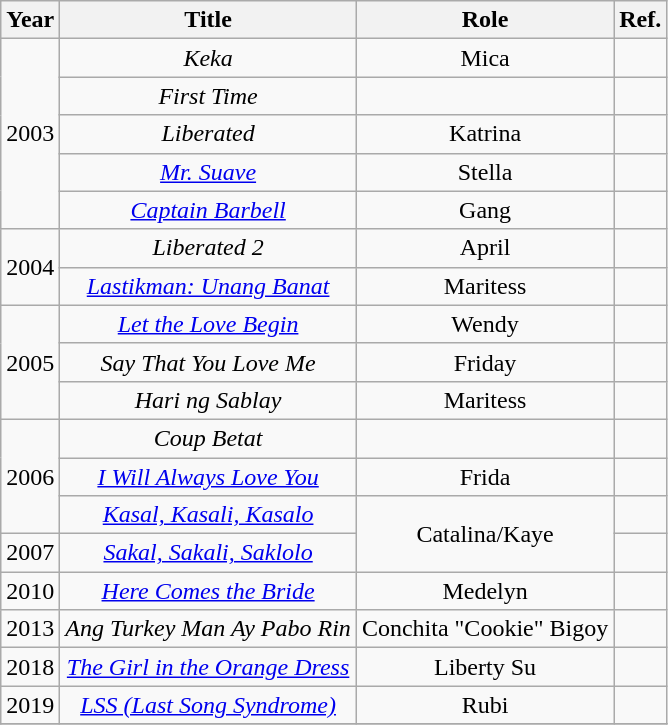<table class="wikitable" style="text-align:center">
<tr>
<th>Year</th>
<th>Title</th>
<th>Role</th>
<th>Ref.</th>
</tr>
<tr>
<td rowspan="5">2003</td>
<td><em>Keka</em></td>
<td>Mica</td>
<td></td>
</tr>
<tr>
<td><em>First Time</em></td>
<td></td>
<td></td>
</tr>
<tr>
<td><em>Liberated</em></td>
<td>Katrina</td>
<td></td>
</tr>
<tr>
<td><em><a href='#'>Mr. Suave</a></em></td>
<td>Stella</td>
<td></td>
</tr>
<tr>
<td><em><a href='#'>Captain Barbell</a></em></td>
<td>Gang</td>
<td></td>
</tr>
<tr>
<td rowspan="2">2004</td>
<td><em>Liberated 2</em></td>
<td>April</td>
<td></td>
</tr>
<tr>
<td><em><a href='#'>Lastikman: Unang Banat</a></em></td>
<td>Maritess</td>
<td></td>
</tr>
<tr>
<td rowspan="3">2005</td>
<td><em><a href='#'>Let the Love Begin</a></em></td>
<td>Wendy</td>
<td></td>
</tr>
<tr>
<td><em>Say That You Love Me</em></td>
<td>Friday</td>
<td></td>
</tr>
<tr>
<td><em>Hari ng Sablay</em></td>
<td>Maritess</td>
<td></td>
</tr>
<tr>
<td rowspan="3">2006</td>
<td><em>Coup Betat</em></td>
<td></td>
<td></td>
</tr>
<tr>
<td><em><a href='#'>I Will Always Love You</a></em></td>
<td>Frida</td>
<td></td>
</tr>
<tr>
<td><em><a href='#'>Kasal, Kasali, Kasalo</a></em></td>
<td rowspan="2">Catalina/Kaye</td>
<td></td>
</tr>
<tr>
<td>2007</td>
<td><em><a href='#'>Sakal, Sakali, Saklolo</a></em></td>
<td></td>
</tr>
<tr>
<td>2010</td>
<td><em><a href='#'>Here Comes the Bride</a></em></td>
<td>Medelyn</td>
<td></td>
</tr>
<tr>
<td>2013</td>
<td><em>Ang Turkey Man Ay Pabo Rin</em></td>
<td>Conchita "Cookie" Bigoy</td>
<td></td>
</tr>
<tr>
<td>2018</td>
<td><em><a href='#'>The Girl in the Orange Dress</a></em></td>
<td>Liberty Su</td>
<td></td>
</tr>
<tr>
<td>2019</td>
<td><em><a href='#'>LSS (Last Song Syndrome)</a></em></td>
<td>Rubi</td>
<td></td>
</tr>
<tr>
</tr>
</table>
